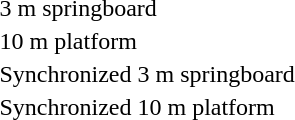<table>
<tr>
<td>3 m springboard<br></td>
<td></td>
<td></td>
<td></td>
</tr>
<tr>
<td>10 m platform<br></td>
<td></td>
<td></td>
<td></td>
</tr>
<tr valign="top">
<td>Synchronized 3 m springboard<br></td>
<td></td>
<td></td>
<td></td>
</tr>
<tr valign="top">
<td>Synchronized 10 m platform<br></td>
<td></td>
<td></td>
<td></td>
</tr>
</table>
